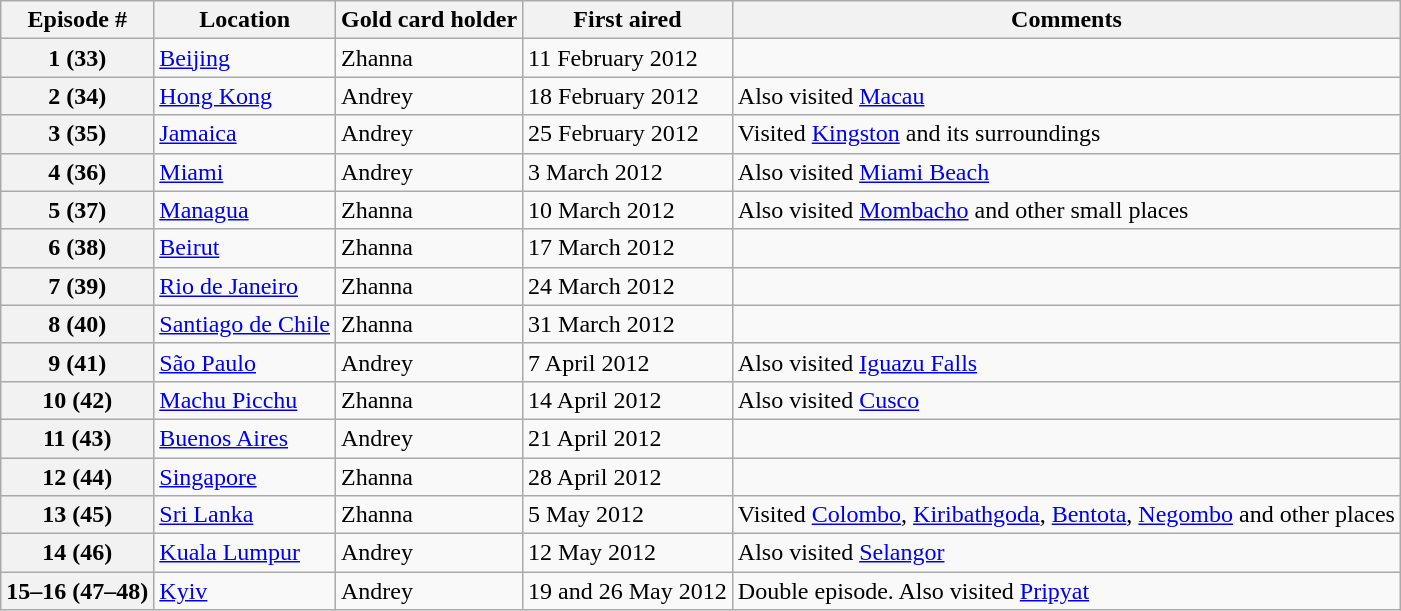<table class="wikitable">
<tr>
<th>Episode #</th>
<th>Location</th>
<th>Gold card holder</th>
<th>First aired</th>
<th>Comments</th>
</tr>
<tr>
<th>1 (33)</th>
<td> <a href='#'>Beijing</a></td>
<td>Zhanna</td>
<td>11 February 2012</td>
<td></td>
</tr>
<tr>
<th>2 (34)</th>
<td> <a href='#'>Hong Kong</a></td>
<td>Andrey</td>
<td>18 February 2012</td>
<td>Also visited <a href='#'>Macau</a></td>
</tr>
<tr>
<th>3 (35)</th>
<td> <a href='#'>Jamaica</a></td>
<td>Andrey</td>
<td>25 February 2012</td>
<td>Visited <a href='#'>Kingston</a> and its surroundings</td>
</tr>
<tr>
<th>4 (36)</th>
<td> <a href='#'>Miami</a></td>
<td>Andrey</td>
<td>3 March 2012</td>
<td>Also visited <a href='#'>Miami Beach</a></td>
</tr>
<tr>
<th>5 (37)</th>
<td> <a href='#'>Managua</a></td>
<td>Zhanna</td>
<td>10 March 2012</td>
<td>Also visited <a href='#'>Mombacho</a> and other small places</td>
</tr>
<tr>
<th>6 (38)</th>
<td> <a href='#'>Beirut</a></td>
<td>Zhanna</td>
<td>17 March 2012</td>
<td></td>
</tr>
<tr>
<th>7 (39)</th>
<td> <a href='#'>Rio de Janeiro</a></td>
<td>Zhanna</td>
<td>24 March 2012</td>
<td></td>
</tr>
<tr>
<th>8 (40)</th>
<td> <a href='#'>Santiago de Chile</a></td>
<td>Zhanna</td>
<td>31 March 2012</td>
<td></td>
</tr>
<tr>
<th>9 (41)</th>
<td> <a href='#'>São Paulo</a></td>
<td>Andrey</td>
<td>7 April 2012</td>
<td>Also visited <a href='#'>Iguazu Falls</a></td>
</tr>
<tr>
<th>10 (42)</th>
<td> <a href='#'>Machu Picchu</a></td>
<td>Zhanna</td>
<td>14 April 2012</td>
<td>Also visited <a href='#'>Cusco</a></td>
</tr>
<tr>
<th>11 (43)</th>
<td> <a href='#'>Buenos Aires</a></td>
<td>Andrey</td>
<td>21 April 2012</td>
<td></td>
</tr>
<tr>
<th>12 (44)</th>
<td> <a href='#'>Singapore</a></td>
<td>Zhanna</td>
<td>28 April 2012</td>
<td></td>
</tr>
<tr>
<th>13 (45)</th>
<td> <a href='#'>Sri Lanka</a></td>
<td>Zhanna</td>
<td>5 May 2012</td>
<td>Visited <a href='#'>Colombo</a>, <a href='#'>Kiribathgoda</a>, <a href='#'>Bentota</a>, <a href='#'>Negombo</a> and other places</td>
</tr>
<tr>
<th>14 (46)</th>
<td> <a href='#'>Kuala Lumpur</a></td>
<td>Andrey</td>
<td>12 May 2012</td>
<td>Also visited <a href='#'>Selangor</a></td>
</tr>
<tr>
<th>15–16 (47–48)</th>
<td> <a href='#'>Kyiv</a></td>
<td>Andrey</td>
<td>19 and 26 May 2012</td>
<td>Double episode. Also visited <a href='#'>Pripyat</a></td>
</tr>
</table>
